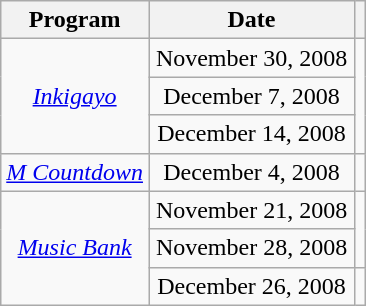<table class="wikitable sortable" style="text-align:center">
<tr>
<th>Program</th>
<th width="130">Date</th>
<th class="unsortable"></th>
</tr>
<tr>
<td rowspan="3"><em><a href='#'>Inkigayo</a></em></td>
<td>November 30, 2008</td>
<td rowspan="3"></td>
</tr>
<tr>
<td>December 7, 2008</td>
</tr>
<tr>
<td>December 14, 2008</td>
</tr>
<tr>
<td><em><a href='#'>M Countdown</a></em></td>
<td>December 4, 2008</td>
<td></td>
</tr>
<tr>
<td rowspan="3"><em><a href='#'>Music Bank</a></em></td>
<td>November 21, 2008</td>
<td rowspan="2"></td>
</tr>
<tr>
<td>November 28, 2008</td>
</tr>
<tr>
<td>December 26, 2008</td>
<td></td>
</tr>
</table>
